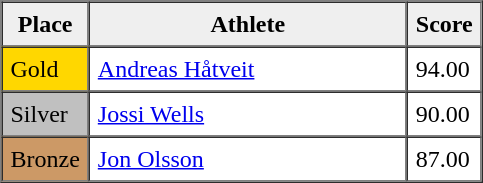<table border=1 cellpadding=5 cellspacing=0>
<tr>
<th style="background:#efefef;" width="20">Place</th>
<th style="background:#efefef;" width="200">Athlete</th>
<th style="background:#efefef;" width="20">Score</th>
</tr>
<tr align=left>
<td style="background:gold;">Gold</td>
<td><a href='#'>Andreas Håtveit</a></td>
<td>94.00</td>
</tr>
<tr align=left>
<td style="background:silver;">Silver</td>
<td><a href='#'>Jossi Wells</a></td>
<td>90.00</td>
</tr>
<tr align=left>
<td style="background:#CC9966;">Bronze</td>
<td><a href='#'>Jon Olsson</a></td>
<td>87.00</td>
</tr>
</table>
